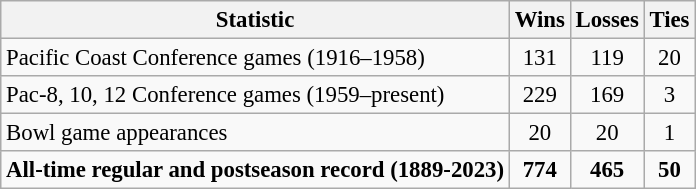<table class="wikitable" style="font-size:95%">
<tr>
<th rowspan=1>Statistic</th>
<th rowspan=1>Wins</th>
<th rowspan=1>Losses</th>
<th rowspan=1>Ties</th>
</tr>
<tr>
<td>Pacific Coast Conference games (1916–1958)</td>
<td align="center">131</td>
<td align="center">119</td>
<td align="center">20</td>
</tr>
<tr>
<td>Pac-8, 10, 12 Conference games (1959–present)</td>
<td align="center">229</td>
<td align="center">169</td>
<td align="center">3</td>
</tr>
<tr>
<td>Bowl game appearances</td>
<td align="center">20</td>
<td align="center">20</td>
<td align="center">1</td>
</tr>
<tr>
<td><strong>All-time regular and postseason record (1889-2023)</strong></td>
<td align="center"><strong>774</strong></td>
<td align="center"><strong>465</strong></td>
<td align="center"><strong>50</strong></td>
</tr>
</table>
